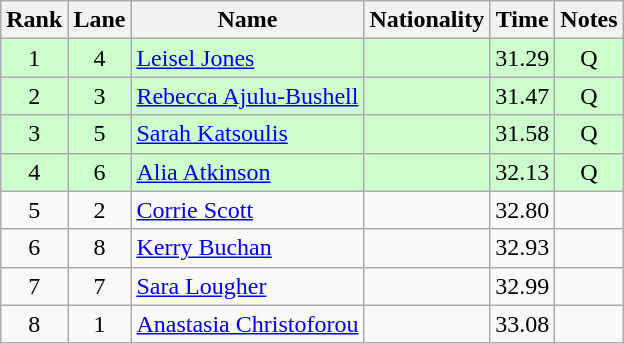<table class="wikitable sortable" style="text-align:center">
<tr>
<th>Rank</th>
<th>Lane</th>
<th>Name</th>
<th>Nationality</th>
<th>Time</th>
<th>Notes</th>
</tr>
<tr bgcolor=ccffcc>
<td>1</td>
<td>4</td>
<td align=left><a href='#'>Leisel Jones</a></td>
<td align=left></td>
<td>31.29</td>
<td>Q</td>
</tr>
<tr bgcolor=ccffcc>
<td>2</td>
<td>3</td>
<td align=left><a href='#'>Rebecca Ajulu-Bushell</a></td>
<td align=left></td>
<td>31.47</td>
<td>Q</td>
</tr>
<tr bgcolor=ccffcc>
<td>3</td>
<td>5</td>
<td align=left><a href='#'>Sarah Katsoulis</a></td>
<td align=left></td>
<td>31.58</td>
<td>Q</td>
</tr>
<tr bgcolor=ccffcc>
<td>4</td>
<td>6</td>
<td align=left><a href='#'>Alia Atkinson</a></td>
<td align=left></td>
<td>32.13</td>
<td>Q</td>
</tr>
<tr>
<td>5</td>
<td>2</td>
<td align=left><a href='#'>Corrie Scott</a></td>
<td align=left></td>
<td>32.80</td>
<td></td>
</tr>
<tr>
<td>6</td>
<td>8</td>
<td align=left><a href='#'>Kerry Buchan</a></td>
<td align=left></td>
<td>32.93</td>
<td></td>
</tr>
<tr>
<td>7</td>
<td>7</td>
<td align=left><a href='#'>Sara Lougher</a></td>
<td align=left></td>
<td>32.99</td>
<td></td>
</tr>
<tr>
<td>8</td>
<td>1</td>
<td align=left><a href='#'>Anastasia Christoforou</a></td>
<td align=left></td>
<td>33.08</td>
<td></td>
</tr>
</table>
